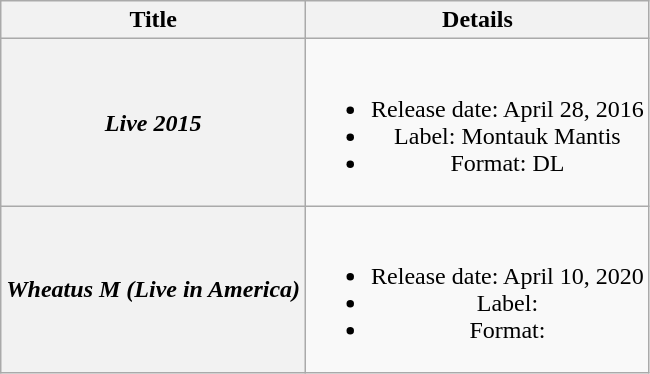<table class="wikitable plainrowheaders" style="text-align:center;">
<tr>
<th scope="col">Title</th>
<th scope="col">Details</th>
</tr>
<tr>
<th scope="row"><em>Live 2015</em></th>
<td><br><ul><li>Release date: April 28, 2016</li><li>Label: Montauk Mantis</li><li>Format: DL</li></ul></td>
</tr>
<tr>
<th scope="row"><em>Wheatus M (Live in America)</em></th>
<td><br><ul><li>Release date: April 10, 2020</li><li>Label:</li><li>Format:</li></ul></td>
</tr>
</table>
